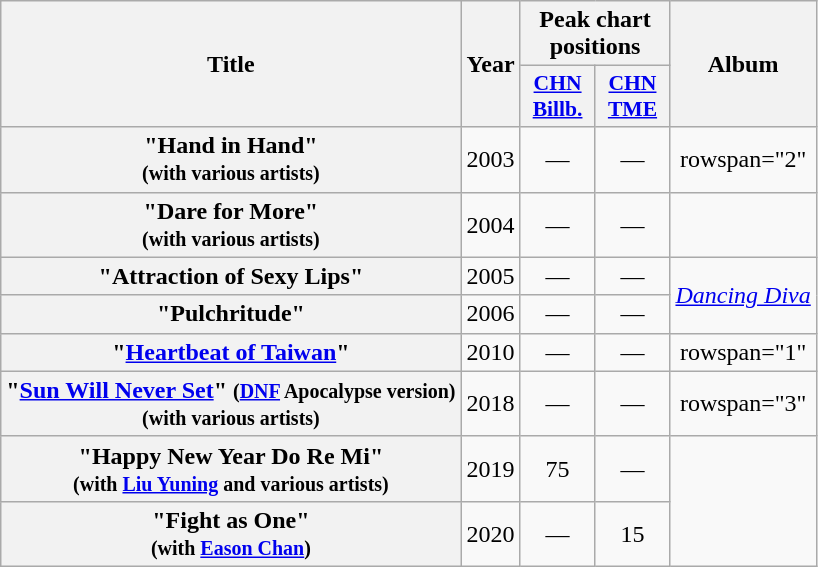<table class="wikitable plainrowheaders" style="text-align:center;">
<tr>
<th rowspan="2" scope="col">Title</th>
<th rowspan="2" scope="col">Year</th>
<th colspan="2">Peak chart positions</th>
<th rowspan="2" scope="col">Album</th>
</tr>
<tr>
<th scope="col" style="width:3em;font-size:90%;"><a href='#'>CHN Billb.</a><br></th>
<th scope="col" style="width:3em;font-size:90%;"><a href='#'>CHN TME</a><br></th>
</tr>
<tr>
<th scope="row">"Hand in Hand"<br><small>(with various artists)</small></th>
<td>2003</td>
<td>—</td>
<td>—</td>
<td>rowspan="2" </td>
</tr>
<tr>
<th scope="row">"Dare for More"<br><small>(with various artists)</small></th>
<td>2004</td>
<td>—</td>
<td>—</td>
</tr>
<tr>
<th scope="row">"Attraction of Sexy Lips"</th>
<td>2005</td>
<td>—</td>
<td>—</td>
<td rowspan="2"><em><a href='#'>Dancing Diva</a></em></td>
</tr>
<tr>
<th scope="row">"Pulchritude"</th>
<td>2006</td>
<td>—</td>
<td>—</td>
</tr>
<tr>
<th scope="row">"<a href='#'>Heartbeat of Taiwan</a>"</th>
<td>2010</td>
<td>—</td>
<td>—</td>
<td>rowspan="1" </td>
</tr>
<tr>
<th scope="row">"<a href='#'>Sun Will Never Set</a>" <small>(<a href='#'>DNF</a> Apocalypse version)</small><br><small>(with various artists)</small></th>
<td>2018</td>
<td>—</td>
<td>—</td>
<td>rowspan="3" </td>
</tr>
<tr>
<th scope="row">"Happy New Year Do Re Mi"<br><small>(with <a href='#'>Liu Yuning</a> and various artists)</small></th>
<td>2019</td>
<td>75</td>
<td>—</td>
</tr>
<tr>
<th scope="row">"Fight as One"<br><small>(with <a href='#'>Eason Chan</a>)</small></th>
<td>2020</td>
<td>—</td>
<td>15</td>
</tr>
</table>
